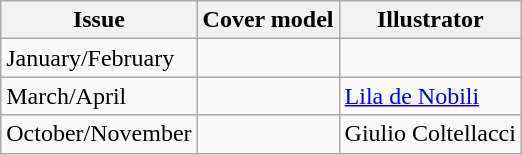<table class="sortable wikitable">
<tr>
<th>Issue</th>
<th>Cover model</th>
<th>Illustrator</th>
</tr>
<tr>
<td>January/February</td>
<td></td>
<td></td>
</tr>
<tr>
<td>March/April</td>
<td></td>
<td><a href='#'>Lila de Nobili</a></td>
</tr>
<tr>
<td>October/November</td>
<td></td>
<td>Giulio Coltellacci</td>
</tr>
</table>
